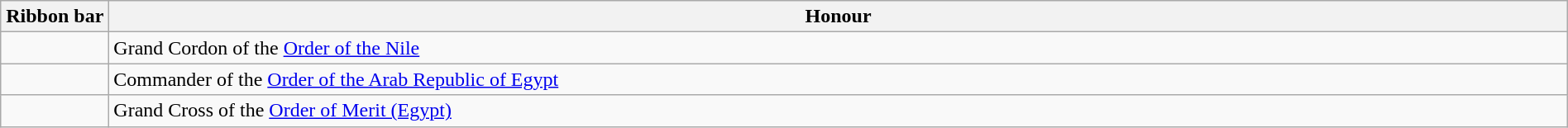<table class="wikitable" style="width:100%;">
<tr>
<th style="width:80px;">Ribbon bar</th>
<th>Honour</th>
</tr>
<tr>
<td></td>
<td>Grand Cordon of the <a href='#'>Order of the Nile</a></td>
</tr>
<tr>
<td></td>
<td>Commander of the <a href='#'>Order of the Arab Republic of Egypt</a></td>
</tr>
<tr>
<td></td>
<td>Grand Cross of the <a href='#'>Order of Merit (Egypt)</a></td>
</tr>
</table>
